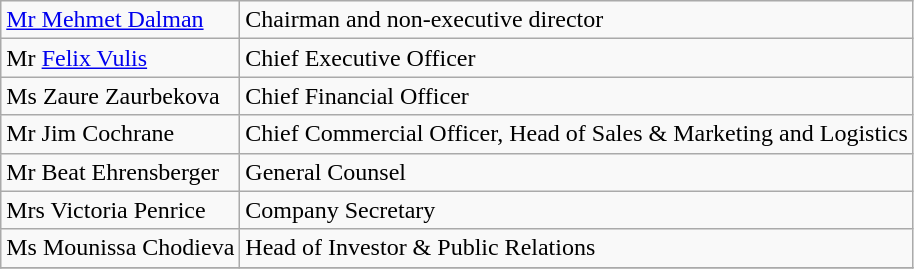<table class="wikitable">
<tr>
<td><a href='#'>Mr Mehmet Dalman</a></td>
<td>Chairman and non-executive director</td>
</tr>
<tr>
<td>Mr <a href='#'>Felix Vulis</a></td>
<td>Chief Executive Officer</td>
</tr>
<tr>
<td>Ms Zaure Zaurbekova</td>
<td>Chief Financial Officer</td>
</tr>
<tr>
<td>Mr Jim Cochrane</td>
<td>Chief Commercial Officer, Head of Sales & Marketing and Logistics</td>
</tr>
<tr>
<td>Mr Beat Ehrensberger</td>
<td>General Counsel</td>
</tr>
<tr>
<td>Mrs Victoria Penrice</td>
<td>Company Secretary</td>
</tr>
<tr>
<td>Ms Mounissa Chodieva</td>
<td>Head of Investor & Public Relations</td>
</tr>
<tr>
</tr>
</table>
